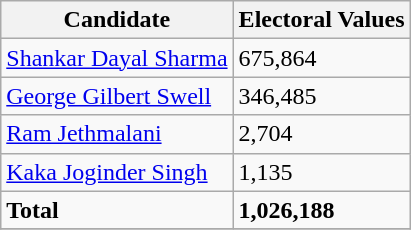<table class="wikitable" border="1">
<tr>
<th>Candidate</th>
<th>Electoral Values</th>
</tr>
<tr>
<td><a href='#'>Shankar Dayal Sharma</a></td>
<td>675,864</td>
</tr>
<tr>
<td><a href='#'>George Gilbert Swell</a></td>
<td>346,485</td>
</tr>
<tr>
<td><a href='#'>Ram Jethmalani</a></td>
<td>2,704</td>
</tr>
<tr>
<td><a href='#'>Kaka Joginder Singh</a></td>
<td>1,135</td>
</tr>
<tr>
<td><strong>Total</strong></td>
<td><strong>1,026,188</strong></td>
</tr>
<tr>
</tr>
</table>
